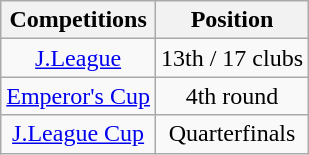<table class="wikitable" style="text-align:center;">
<tr>
<th>Competitions</th>
<th>Position</th>
</tr>
<tr>
<td><a href='#'>J.League</a></td>
<td>13th / 17 clubs</td>
</tr>
<tr>
<td><a href='#'>Emperor's Cup</a></td>
<td>4th round</td>
</tr>
<tr>
<td><a href='#'>J.League Cup</a></td>
<td>Quarterfinals</td>
</tr>
</table>
